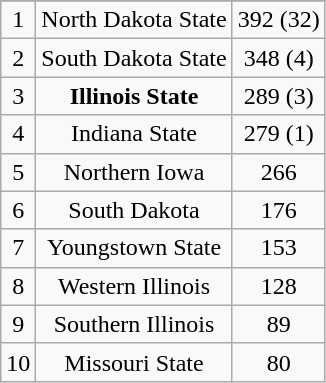<table class="wikitable">
<tr align="center">
</tr>
<tr align="center">
<td>1</td>
<td>North Dakota State</td>
<td>392 (32)</td>
</tr>
<tr align="center">
<td>2</td>
<td>South Dakota State</td>
<td>348 (4)</td>
</tr>
<tr align="center">
<td>3</td>
<td><strong>Illinois State</strong></td>
<td>289 (3)</td>
</tr>
<tr align="center">
<td>4</td>
<td>Indiana State</td>
<td>279 (1)</td>
</tr>
<tr align="center">
<td>5</td>
<td>Northern Iowa</td>
<td>266</td>
</tr>
<tr align="center">
<td>6</td>
<td>South Dakota</td>
<td>176</td>
</tr>
<tr align="center">
<td>7</td>
<td>Youngstown State</td>
<td>153</td>
</tr>
<tr align="center">
<td>8</td>
<td>Western Illinois</td>
<td>128</td>
</tr>
<tr align="center">
<td>9</td>
<td>Southern Illinois</td>
<td>89</td>
</tr>
<tr align="center">
<td>10</td>
<td>Missouri State</td>
<td>80</td>
</tr>
</table>
